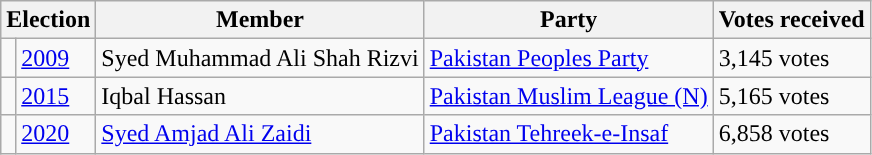<table class="wikitable">
<tr>
<th colspan="2">Election</th>
<th>Member</th>
<th>Party</th>
<th>Votes received</th>
</tr>
<tr>
<td style="background-color: "></td>
<td><a href='#'>2009</a></td>
<td>Syed Muhammad Ali Shah Rizvi</td>
<td><a href='#'>Pakistan Peoples Party</a></td>
<td>3,145 votes</td>
</tr>
<tr>
<td style="background-color: "></td>
<td><a href='#'>2015</a></td>
<td>Iqbal Hassan</td>
<td><a href='#'>Pakistan Muslim League (N)</a></td>
<td>5,165 votes</td>
</tr>
<tr>
<td style="background-color: "></td>
<td><a href='#'>2020</a></td>
<td><a href='#'>Syed Amjad Ali Zaidi</a></td>
<td><a href='#'>Pakistan Tehreek-e-Insaf</a></td>
<td>6,858 votes</td>
</tr>
</table>
